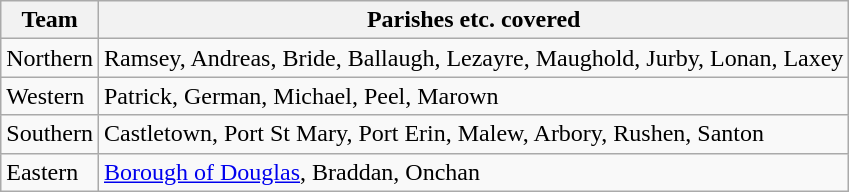<table class="wikitable">
<tr>
<th>Team</th>
<th>Parishes etc. covered</th>
</tr>
<tr>
<td>Northern</td>
<td>Ramsey, Andreas, Bride, Ballaugh, Lezayre, Maughold, Jurby, Lonan, Laxey</td>
</tr>
<tr>
<td>Western</td>
<td>Patrick, German, Michael, Peel, Marown</td>
</tr>
<tr>
<td>Southern</td>
<td>Castletown, Port St Mary, Port Erin, Malew, Arbory, Rushen, Santon</td>
</tr>
<tr>
<td>Eastern</td>
<td><a href='#'>Borough of Douglas</a>, Braddan, Onchan</td>
</tr>
</table>
